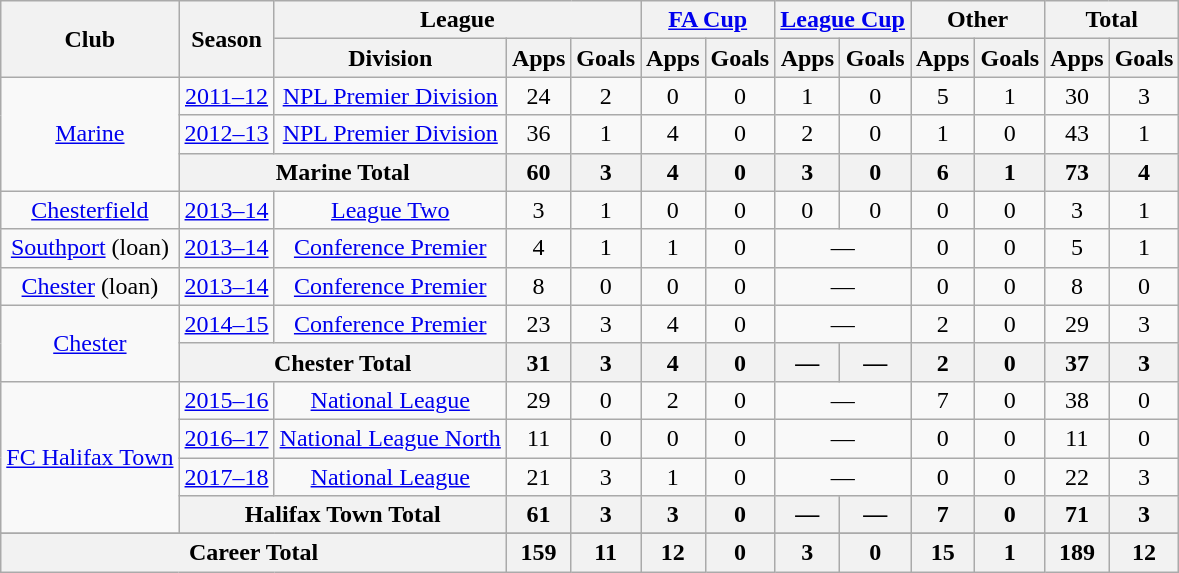<table class="wikitable" style="text-align: center">
<tr>
<th rowspan="2">Club</th>
<th rowspan="2">Season</th>
<th colspan="3">League</th>
<th colspan="2"><a href='#'>FA Cup</a></th>
<th colspan="2"><a href='#'>League Cup</a></th>
<th colspan="2">Other</th>
<th colspan="2">Total</th>
</tr>
<tr>
<th>Division</th>
<th>Apps</th>
<th>Goals</th>
<th>Apps</th>
<th>Goals</th>
<th>Apps</th>
<th>Goals</th>
<th>Apps</th>
<th>Goals</th>
<th>Apps</th>
<th>Goals</th>
</tr>
<tr>
<td rowspan="3"><a href='#'>Marine</a></td>
<td><a href='#'>2011–12</a></td>
<td><a href='#'>NPL Premier Division</a></td>
<td>24</td>
<td>2</td>
<td>0</td>
<td>0</td>
<td>1</td>
<td>0</td>
<td>5</td>
<td>1</td>
<td>30</td>
<td>3</td>
</tr>
<tr>
<td><a href='#'>2012–13</a></td>
<td><a href='#'>NPL Premier Division</a></td>
<td>36</td>
<td>1</td>
<td>4</td>
<td>0</td>
<td>2</td>
<td>0</td>
<td>1</td>
<td>0</td>
<td>43</td>
<td>1</td>
</tr>
<tr>
<th colspan="2">Marine Total</th>
<th>60</th>
<th>3</th>
<th>4</th>
<th>0</th>
<th>3</th>
<th>0</th>
<th>6</th>
<th>1</th>
<th>73</th>
<th>4</th>
</tr>
<tr>
<td><a href='#'>Chesterfield</a></td>
<td><a href='#'>2013–14</a></td>
<td><a href='#'>League Two</a></td>
<td>3</td>
<td>1</td>
<td>0</td>
<td>0</td>
<td>0</td>
<td>0</td>
<td>0</td>
<td>0</td>
<td>3</td>
<td>1</td>
</tr>
<tr>
<td><a href='#'>Southport</a> (loan)</td>
<td><a href='#'>2013–14</a></td>
<td><a href='#'>Conference Premier</a></td>
<td>4</td>
<td>1</td>
<td>1</td>
<td>0</td>
<td colspan="2">—</td>
<td>0</td>
<td>0</td>
<td>5</td>
<td>1</td>
</tr>
<tr>
<td><a href='#'>Chester</a> (loan)</td>
<td><a href='#'>2013–14</a></td>
<td><a href='#'>Conference Premier</a></td>
<td>8</td>
<td>0</td>
<td>0</td>
<td>0</td>
<td colspan="2">—</td>
<td>0</td>
<td>0</td>
<td>8</td>
<td>0</td>
</tr>
<tr>
<td rowspan="2"><a href='#'>Chester</a></td>
<td><a href='#'>2014–15</a></td>
<td><a href='#'>Conference Premier</a></td>
<td>23</td>
<td>3</td>
<td>4</td>
<td>0</td>
<td colspan="2">—</td>
<td>2</td>
<td>0</td>
<td>29</td>
<td>3</td>
</tr>
<tr>
<th colspan="2">Chester Total</th>
<th>31</th>
<th>3</th>
<th>4</th>
<th>0</th>
<th>—</th>
<th>—</th>
<th>2</th>
<th>0</th>
<th>37</th>
<th>3</th>
</tr>
<tr>
<td rowspan="4"><a href='#'>FC Halifax Town</a></td>
<td><a href='#'>2015–16</a></td>
<td><a href='#'>National League</a></td>
<td>29</td>
<td>0</td>
<td>2</td>
<td>0</td>
<td colspan="2">—</td>
<td>7</td>
<td>0</td>
<td>38</td>
<td>0</td>
</tr>
<tr>
<td><a href='#'>2016–17</a></td>
<td><a href='#'>National League North</a></td>
<td>11</td>
<td>0</td>
<td>0</td>
<td>0</td>
<td colspan="2">—</td>
<td>0</td>
<td>0</td>
<td>11</td>
<td>0</td>
</tr>
<tr>
<td><a href='#'>2017–18</a></td>
<td><a href='#'>National League</a></td>
<td>21</td>
<td>3</td>
<td>1</td>
<td>0</td>
<td colspan="2">—</td>
<td>0</td>
<td>0</td>
<td>22</td>
<td>3</td>
</tr>
<tr>
<th colspan="2">Halifax Town Total</th>
<th>61</th>
<th>3</th>
<th>3</th>
<th>0</th>
<th>—</th>
<th>—</th>
<th>7</th>
<th>0</th>
<th>71</th>
<th>3</th>
</tr>
<tr>
</tr>
<tr>
<th colspan="3">Career Total</th>
<th>159</th>
<th>11</th>
<th>12</th>
<th>0</th>
<th>3</th>
<th>0</th>
<th>15</th>
<th>1</th>
<th>189</th>
<th>12</th>
</tr>
</table>
